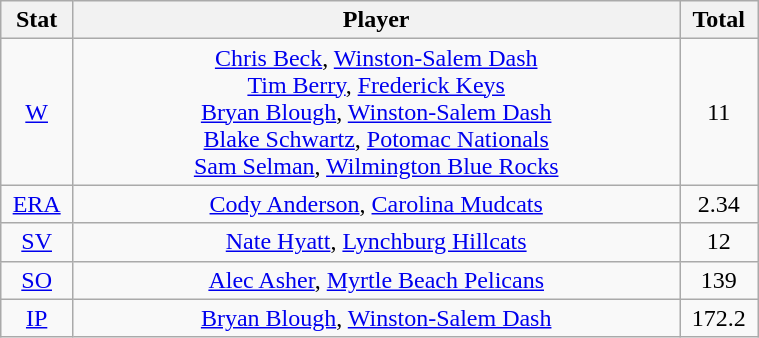<table class="wikitable" width="40%" style="text-align:center;">
<tr>
<th width="5%">Stat</th>
<th width="60%">Player</th>
<th width="5%">Total</th>
</tr>
<tr>
<td><a href='#'>W</a></td>
<td><a href='#'>Chris Beck</a>, <a href='#'>Winston-Salem Dash</a> <br> <a href='#'>Tim Berry</a>, <a href='#'>Frederick Keys</a> <br> <a href='#'>Bryan Blough</a>, <a href='#'>Winston-Salem Dash</a> <br> <a href='#'>Blake Schwartz</a>, <a href='#'>Potomac Nationals</a> <br> <a href='#'>Sam Selman</a>, <a href='#'>Wilmington Blue Rocks</a></td>
<td>11</td>
</tr>
<tr>
<td><a href='#'>ERA</a></td>
<td><a href='#'>Cody Anderson</a>, <a href='#'>Carolina Mudcats</a></td>
<td>2.34</td>
</tr>
<tr>
<td><a href='#'>SV</a></td>
<td><a href='#'>Nate Hyatt</a>, <a href='#'>Lynchburg Hillcats</a></td>
<td>12</td>
</tr>
<tr>
<td><a href='#'>SO</a></td>
<td><a href='#'>Alec Asher</a>, <a href='#'>Myrtle Beach Pelicans</a></td>
<td>139</td>
</tr>
<tr>
<td><a href='#'>IP</a></td>
<td><a href='#'>Bryan Blough</a>, <a href='#'>Winston-Salem Dash</a></td>
<td>172.2</td>
</tr>
</table>
